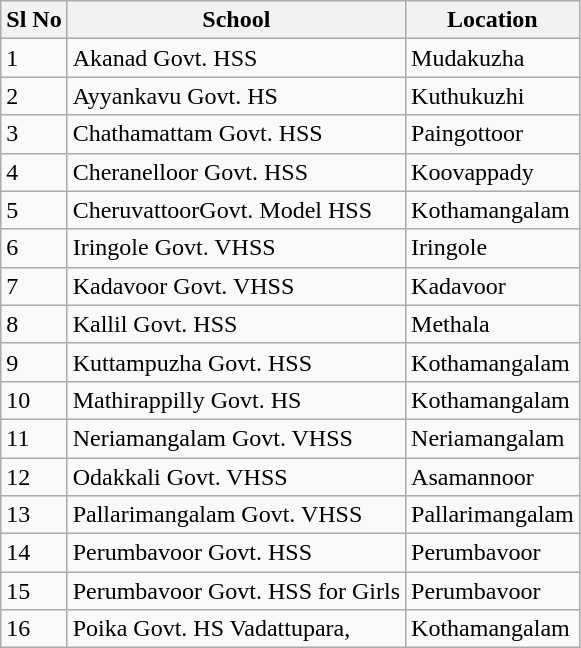<table class="sortable wikitable">
<tr>
<th>Sl No</th>
<th>School</th>
<th>Location</th>
</tr>
<tr>
<td>1</td>
<td>Akanad Govt. HSS</td>
<td>Mudakuzha</td>
</tr>
<tr>
<td>2</td>
<td>Ayyankavu Govt. HS</td>
<td>Kuthukuzhi</td>
</tr>
<tr>
<td>3</td>
<td>Chathamattam Govt. HSS</td>
<td>Paingottoor</td>
</tr>
<tr>
<td>4</td>
<td>Cheranelloor Govt. HSS</td>
<td>Koovappady</td>
</tr>
<tr>
<td>5</td>
<td>CheruvattoorGovt. Model HSS</td>
<td>Kothamangalam</td>
</tr>
<tr>
<td>6</td>
<td>Iringole Govt. VHSS</td>
<td>Iringole</td>
</tr>
<tr>
<td>7</td>
<td>Kadavoor Govt. VHSS</td>
<td>Kadavoor</td>
</tr>
<tr>
<td>8</td>
<td>Kallil Govt. HSS</td>
<td>Methala</td>
</tr>
<tr>
<td>9</td>
<td>Kuttampuzha Govt. HSS</td>
<td>Kothamangalam</td>
</tr>
<tr>
<td>10</td>
<td>Mathirappilly Govt. HS</td>
<td>Kothamangalam</td>
</tr>
<tr>
<td>11</td>
<td>Neriamangalam Govt. VHSS</td>
<td>Neriamangalam</td>
</tr>
<tr>
<td>12</td>
<td>Odakkali Govt. VHSS</td>
<td>Asamannoor</td>
</tr>
<tr>
<td>13</td>
<td>Pallarimangalam Govt. VHSS</td>
<td>Pallarimangalam</td>
</tr>
<tr>
<td>14</td>
<td>Perumbavoor Govt. HSS</td>
<td>Perumbavoor</td>
</tr>
<tr>
<td>15</td>
<td>Perumbavoor Govt. HSS for Girls</td>
<td>Perumbavoor</td>
</tr>
<tr>
<td>16</td>
<td>Poika Govt. HS Vadattupara,</td>
<td>Kothamangalam</td>
</tr>
</table>
